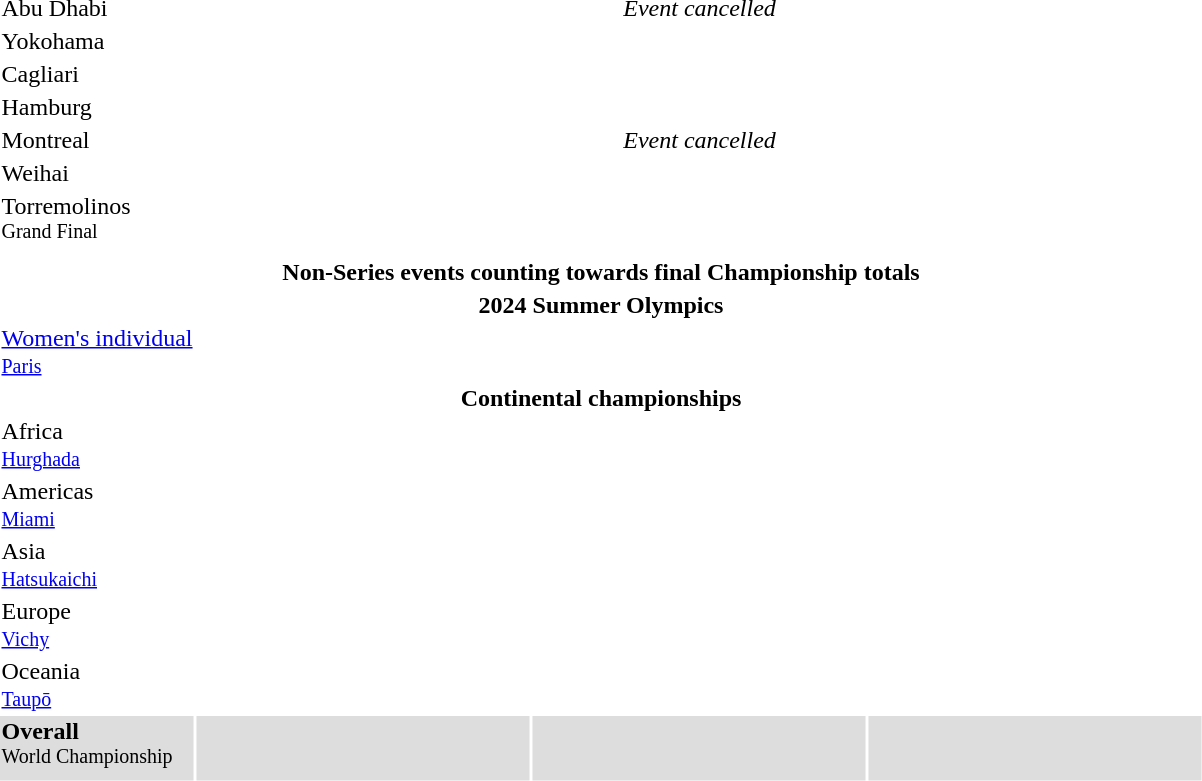<table>
<tr>
<td>Abu Dhabi</td>
<td colspan="3" align="center"><em>Event cancelled</em></td>
</tr>
<tr>
<td>Yokohama</td>
<td width=220></td>
<td width=220></td>
<td width=220></td>
</tr>
<tr>
<td>Cagliari</td>
<td width=220></td>
<td width=220></td>
<td width=220></td>
</tr>
<tr>
<td>Hamburg</td>
<td width=220></td>
<td width=220></td>
<td width=220></td>
</tr>
<tr>
<td>Montreal</td>
<td colspan="3" align="center"><em>Event cancelled</em></td>
</tr>
<tr>
<td>Weihai</td>
<td width=220></td>
<td width=220></td>
<td width=220></td>
</tr>
<tr>
<td>Torremolinos<br><sup>Grand Final</sup></td>
<td width=220></td>
<td width=220></td>
<td width=220></td>
</tr>
<tr>
<th colspan=4>Non-Series events counting towards final Championship totals</th>
</tr>
<tr>
<th colspan=4>2024 Summer Olympics</th>
</tr>
<tr>
<td><a href='#'>Women's individual</a><br><small> <a href='#'>Paris</a></small></td>
<td width=220></td>
<td width=220></td>
<td width=220></td>
</tr>
<tr>
<th colspan=4>Continental championships</th>
</tr>
<tr>
<td>Africa<br><small> <a href='#'>Hurghada</a></small></td>
<td width=220></td>
<td width=220></td>
<td width=220></td>
</tr>
<tr>
<td>Americas<br><small> <a href='#'>Miami</a></small></td>
<td width=220></td>
<td width=220></td>
<td width=220></td>
</tr>
<tr>
<td>Asia<br><small> <a href='#'>Hatsukaichi</a></small></td>
<td width=220></td>
<td width=220></td>
<td width=220></td>
</tr>
<tr>
<td>Europe<br><small> <a href='#'>Vichy</a></small></td>
<td width=220></td>
<td width=220></td>
<td width=220></td>
</tr>
<tr>
<td>Oceania<br><small> <a href='#'>Taupō</a></small></td>
<td width=220></td>
<td width=220></td>
<td width=220></td>
</tr>
<tr bgcolor=dddddd>
<td align=left><strong>Overall</strong> <br><sup>World Championship</sup></td>
<td width=220><strong></strong></td>
<td width=220><strong></strong></td>
<td width=220><strong></strong></td>
</tr>
</table>
